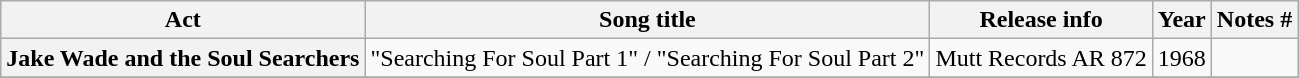<table class="wikitable plainrowheaders sortable">
<tr>
<th scope="col">Act</th>
<th scope="col">Song title</th>
<th scope="col">Release info</th>
<th scope="col">Year</th>
<th scope="col" class="unsortable">Notes #</th>
</tr>
<tr>
<th scope="row">Jake Wade and the Soul Searchers</th>
<td>"Searching For Soul Part 1" / "Searching For Soul Part 2"</td>
<td>Mutt Records  AR 872</td>
<td>1968</td>
<td></td>
</tr>
<tr>
</tr>
</table>
